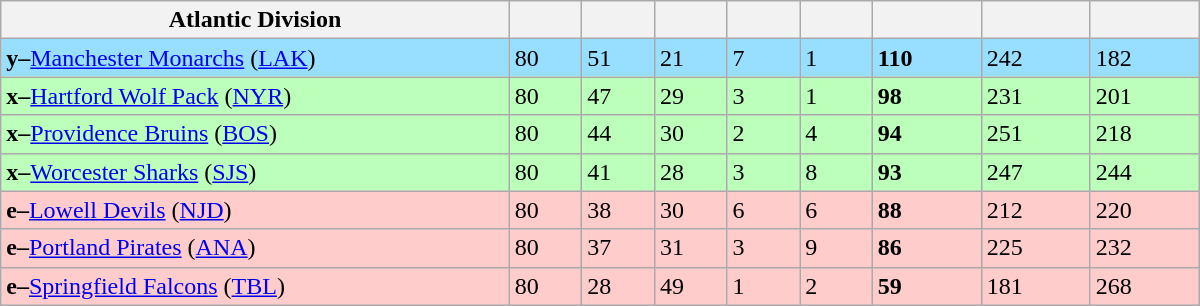<table class="wikitable" style="width:50em">
<tr>
<th width="35%">Atlantic Division</th>
<th width="5%"></th>
<th width="5%"></th>
<th width="5%"></th>
<th width="5%"></th>
<th width="5%"></th>
<th width="7.5%"></th>
<th width="7.5%"></th>
<th width="7.5%"></th>
</tr>
<tr bgcolor="#97DEFF">
<td><strong>y–</strong><a href='#'>Manchester Monarchs</a> (<a href='#'>LAK</a>)</td>
<td>80</td>
<td>51</td>
<td>21</td>
<td>7</td>
<td>1</td>
<td><strong>110</strong></td>
<td>242</td>
<td>182</td>
</tr>
<tr bgcolor="#bbffbb">
<td><strong>x–</strong><a href='#'>Hartford Wolf Pack</a> (<a href='#'>NYR</a>)</td>
<td>80</td>
<td>47</td>
<td>29</td>
<td>3</td>
<td>1</td>
<td><strong>98</strong></td>
<td>231</td>
<td>201</td>
</tr>
<tr bgcolor="#bbffbb">
<td><strong>x–</strong><a href='#'>Providence Bruins</a> (<a href='#'>BOS</a>)</td>
<td>80</td>
<td>44</td>
<td>30</td>
<td>2</td>
<td>4</td>
<td><strong>94</strong></td>
<td>251</td>
<td>218</td>
</tr>
<tr bgcolor="#bbffbb">
<td><strong>x–</strong><a href='#'>Worcester Sharks</a> (<a href='#'>SJS</a>)</td>
<td>80</td>
<td>41</td>
<td>28</td>
<td>3</td>
<td>8</td>
<td><strong>93</strong></td>
<td>247</td>
<td>244</td>
</tr>
<tr bgcolor=#ffcccc>
<td><strong>e–</strong><a href='#'>Lowell Devils</a> (<a href='#'>NJD</a>)</td>
<td>80</td>
<td>38</td>
<td>30</td>
<td>6</td>
<td>6</td>
<td><strong>88</strong></td>
<td>212</td>
<td>220</td>
</tr>
<tr bgcolor=#ffcccc>
<td><strong>e–</strong><a href='#'>Portland Pirates</a> (<a href='#'>ANA</a>)</td>
<td>80</td>
<td>37</td>
<td>31</td>
<td>3</td>
<td>9</td>
<td><strong>86</strong></td>
<td>225</td>
<td>232</td>
</tr>
<tr bgcolor=#ffcccc>
<td><strong>e–</strong><a href='#'>Springfield Falcons</a> (<a href='#'>TBL</a>)</td>
<td>80</td>
<td>28</td>
<td>49</td>
<td>1</td>
<td>2</td>
<td><strong>59</strong></td>
<td>181</td>
<td>268</td>
</tr>
</table>
